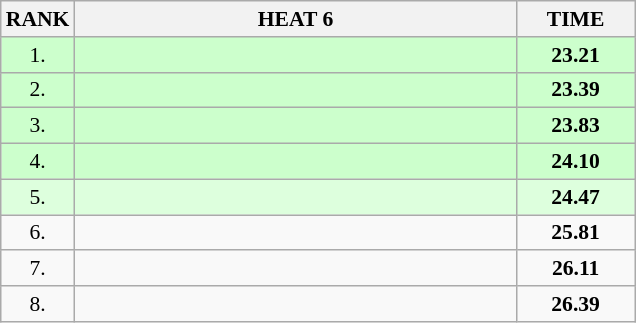<table class="wikitable" style="border-collapse: collapse; font-size: 90%;">
<tr>
<th>RANK</th>
<th style="width: 20em">HEAT 6</th>
<th style="width: 5em">TIME</th>
</tr>
<tr style="background:#ccffcc;">
<td align="center">1.</td>
<td></td>
<td align="center"><strong>23.21</strong></td>
</tr>
<tr style="background:#ccffcc;">
<td align="center">2.</td>
<td></td>
<td align="center"><strong>23.39</strong></td>
</tr>
<tr style="background:#ccffcc;">
<td align="center">3.</td>
<td></td>
<td align="center"><strong>23.83</strong></td>
</tr>
<tr style="background:#ccffcc;">
<td align="center">4.</td>
<td></td>
<td align="center"><strong>24.10</strong></td>
</tr>
<tr style="background:#ddffdd;">
<td align="center">5.</td>
<td></td>
<td align="center"><strong>24.47</strong></td>
</tr>
<tr>
<td align="center">6.</td>
<td></td>
<td align="center"><strong>25.81</strong></td>
</tr>
<tr>
<td align="center">7.</td>
<td></td>
<td align="center"><strong>26.11</strong></td>
</tr>
<tr>
<td align="center">8.</td>
<td></td>
<td align="center"><strong>26.39</strong></td>
</tr>
</table>
